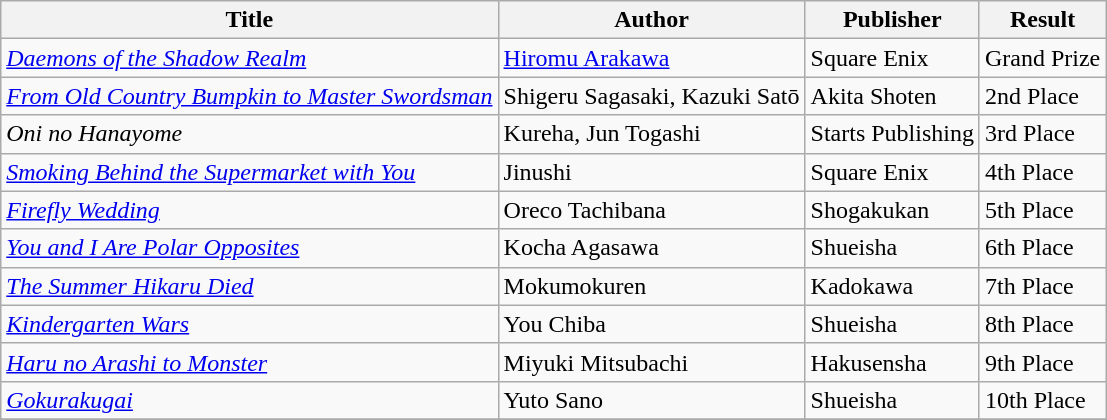<table class="wikitable">
<tr>
<th>Title</th>
<th>Author</th>
<th>Publisher</th>
<th>Result</th>
</tr>
<tr>
<td><em><a href='#'>Daemons of the Shadow Realm</a></em></td>
<td><a href='#'>Hiromu Arakawa</a></td>
<td>Square Enix</td>
<td>Grand Prize</td>
</tr>
<tr>
<td><em><a href='#'>From Old Country Bumpkin to Master Swordsman</a></em></td>
<td>Shigeru Sagasaki, Kazuki Satō</td>
<td>Akita Shoten</td>
<td>2nd Place</td>
</tr>
<tr>
<td><em>Oni no Hanayome</em></td>
<td>Kureha, Jun Togashi</td>
<td>Starts Publishing</td>
<td>3rd Place</td>
</tr>
<tr>
<td><em><a href='#'>Smoking Behind the Supermarket with You</a></em></td>
<td>Jinushi</td>
<td>Square Enix</td>
<td>4th Place</td>
</tr>
<tr>
<td><em><a href='#'>Firefly Wedding</a></em></td>
<td>Oreco Tachibana</td>
<td>Shogakukan</td>
<td>5th Place</td>
</tr>
<tr>
<td><em><a href='#'>You and I Are Polar Opposites</a></em></td>
<td>Kocha Agasawa</td>
<td>Shueisha</td>
<td>6th Place</td>
</tr>
<tr>
<td><em><a href='#'>The Summer Hikaru Died</a></em></td>
<td>Mokumokuren</td>
<td>Kadokawa</td>
<td>7th Place</td>
</tr>
<tr>
<td><em><a href='#'>Kindergarten Wars</a></em></td>
<td>You Chiba</td>
<td>Shueisha</td>
<td>8th Place</td>
</tr>
<tr>
<td><em><a href='#'>Haru no Arashi to Monster</a></em></td>
<td>Miyuki Mitsubachi</td>
<td>Hakusensha</td>
<td>9th Place</td>
</tr>
<tr>
<td><em><a href='#'>Gokurakugai</a></em></td>
<td>Yuto Sano</td>
<td>Shueisha</td>
<td>10th Place</td>
</tr>
<tr>
</tr>
</table>
